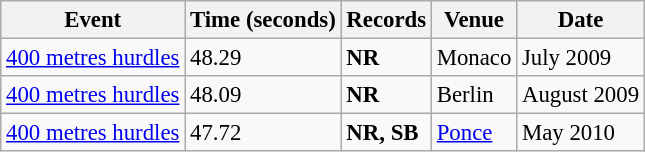<table class="wikitable" style="border-collapse: collapse; font-size: 95%;">
<tr>
<th>Event</th>
<th>Time (seconds)</th>
<th>Records</th>
<th>Venue</th>
<th>Date</th>
</tr>
<tr>
<td><a href='#'>400 metres hurdles</a></td>
<td>48.29</td>
<td><strong>NR</strong></td>
<td>Monaco</td>
<td>July 2009</td>
</tr>
<tr>
<td><a href='#'>400 metres hurdles</a></td>
<td>48.09</td>
<td><strong>NR</strong></td>
<td>Berlin</td>
<td>August 2009</td>
</tr>
<tr>
<td><a href='#'>400 metres hurdles</a></td>
<td>47.72</td>
<td><strong>NR, SB</strong></td>
<td><a href='#'>Ponce</a></td>
<td>May 2010</td>
</tr>
</table>
